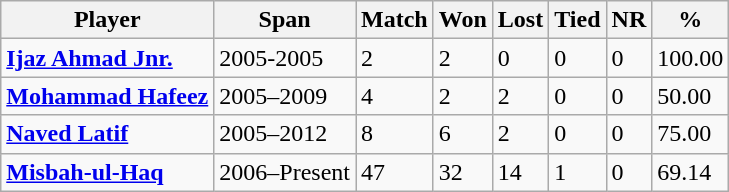<table class="wikitable">
<tr>
<th>Player</th>
<th>Span</th>
<th>Match</th>
<th>Won</th>
<th>Lost</th>
<th>Tied</th>
<th>NR</th>
<th>%</th>
</tr>
<tr>
<td> <strong><a href='#'>Ijaz Ahmad Jnr.</a></strong></td>
<td>2005-2005</td>
<td>2</td>
<td>2</td>
<td>0</td>
<td>0</td>
<td>0</td>
<td>100.00</td>
</tr>
<tr>
<td> <strong><a href='#'>Mohammad Hafeez</a></strong></td>
<td>2005–2009</td>
<td>4</td>
<td>2</td>
<td>2</td>
<td>0</td>
<td>0</td>
<td>50.00</td>
</tr>
<tr>
<td> <strong><a href='#'>Naved Latif</a></strong></td>
<td>2005–2012</td>
<td>8</td>
<td>6</td>
<td>2</td>
<td>0</td>
<td>0</td>
<td>75.00</td>
</tr>
<tr>
<td> <strong><a href='#'>Misbah-ul-Haq</a></strong></td>
<td>2006–Present</td>
<td>47</td>
<td>32</td>
<td>14</td>
<td>1</td>
<td>0</td>
<td>69.14</td>
</tr>
</table>
